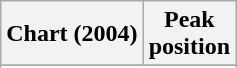<table class="wikitable plainrowheaders sortable" style="text-align:center;">
<tr>
<th scope="col">Chart (2004)</th>
<th scope="col">Peak<br>position</th>
</tr>
<tr>
</tr>
<tr>
</tr>
<tr>
</tr>
</table>
